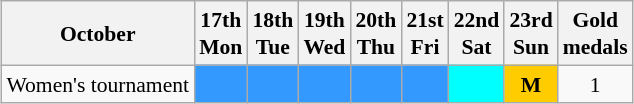<table class="wikitable" style="margin:0.5em auto; font-size:90%; line-height:1.25em;">
<tr>
<th>October</th>
<th>17th<br>Mon</th>
<th>18th<br>Tue</th>
<th>19th<br>Wed</th>
<th>20th<br>Thu</th>
<th>21st<br>Fri</th>
<th>22nd<br>Sat</th>
<th>23rd<br>Sun</th>
<th>Gold<br>medals</th>
</tr>
<tr align="center">
<td align="left">Women's tournament</td>
<td bgcolor="#3399ff"></td>
<td bgcolor="#3399ff"></td>
<td bgcolor="#3399ff"></td>
<td bgcolor="#3399ff"></td>
<td bgcolor="#3399ff"></td>
<td bgcolor="#00FFFF"></td>
<td bgcolor=#ffcc00><strong>M</strong></td>
<td>1</td>
</tr>
</table>
